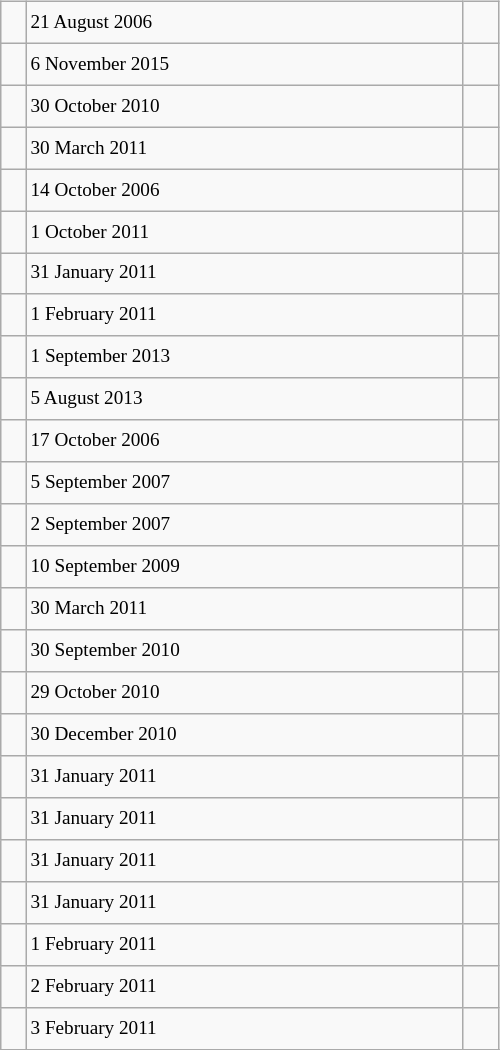<table class="wikitable" style="font-size: 80%; float: left; width: 26em; margin-right: 1em; height: 700px">
<tr>
<td></td>
<td>21 August 2006</td>
<td> </td>
</tr>
<tr>
<td></td>
<td>6 November 2015</td>
<td></td>
</tr>
<tr>
<td></td>
<td>30 October 2010</td>
<td> </td>
</tr>
<tr>
<td></td>
<td>30 March 2011</td>
<td> </td>
</tr>
<tr>
<td></td>
<td>14 October 2006</td>
<td> </td>
</tr>
<tr>
<td></td>
<td>1 October 2011</td>
<td></td>
</tr>
<tr>
<td></td>
<td>31 January 2011</td>
<td> </td>
</tr>
<tr>
<td></td>
<td>1 February 2011</td>
<td> </td>
</tr>
<tr>
<td></td>
<td>1 September 2013</td>
<td></td>
</tr>
<tr>
<td></td>
<td>5 August 2013</td>
<td></td>
</tr>
<tr>
<td></td>
<td>17 October 2006</td>
<td> </td>
</tr>
<tr>
<td></td>
<td>5 September 2007</td>
<td> </td>
</tr>
<tr>
<td></td>
<td>2 September 2007</td>
<td></td>
</tr>
<tr>
<td></td>
<td>10 September 2009</td>
<td> </td>
</tr>
<tr>
<td></td>
<td>30 March 2011</td>
<td></td>
</tr>
<tr>
<td></td>
<td>30 September 2010</td>
<td> </td>
</tr>
<tr>
<td></td>
<td>29 October 2010</td>
<td> </td>
</tr>
<tr>
<td></td>
<td>30 December 2010</td>
<td> </td>
</tr>
<tr>
<td></td>
<td>31 January 2011</td>
<td> </td>
</tr>
<tr>
<td></td>
<td>31 January 2011</td>
<td> </td>
</tr>
<tr>
<td></td>
<td>31 January 2011</td>
<td> </td>
</tr>
<tr>
<td></td>
<td>31 January 2011</td>
<td> </td>
</tr>
<tr>
<td></td>
<td>1 February 2011</td>
<td> </td>
</tr>
<tr>
<td></td>
<td>2 February 2011</td>
<td> </td>
</tr>
<tr>
<td></td>
<td>3 February 2011</td>
<td> </td>
</tr>
<tr>
</tr>
</table>
